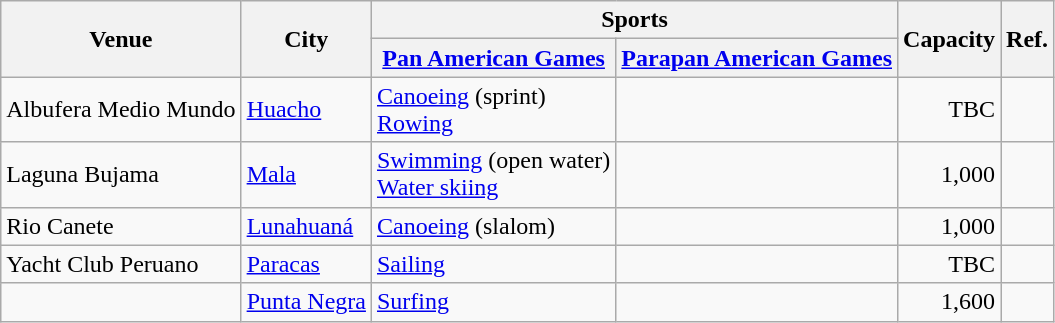<table class="wikitable sortable">
<tr>
<th rowspan="2">Venue</th>
<th rowspan="2">City</th>
<th colspan="2" class="unsortable">Sports</th>
<th rowspan="2">Capacity</th>
<th rowspan="2" class="unsortable">Ref.</th>
</tr>
<tr>
<th><a href='#'>Pan American Games</a></th>
<th><a href='#'>Parapan American Games</a></th>
</tr>
<tr>
<td>Albufera Medio Mundo</td>
<td><a href='#'>Huacho</a></td>
<td><a href='#'>Canoeing</a> (sprint)<br><a href='#'>Rowing</a></td>
<td></td>
<td align="right">TBC</td>
<td align=center></td>
</tr>
<tr>
<td>Laguna Bujama</td>
<td><a href='#'>Mala</a></td>
<td><a href='#'>Swimming</a> (open water)<br><a href='#'>Water skiing</a></td>
<td></td>
<td align="right">1,000</td>
<td align=center></td>
</tr>
<tr>
<td>Rio Canete</td>
<td><a href='#'>Lunahuaná</a></td>
<td><a href='#'>Canoeing</a> (slalom)</td>
<td></td>
<td align="right">1,000</td>
<td align=center></td>
</tr>
<tr>
<td>Yacht Club Peruano</td>
<td><a href='#'>Paracas</a></td>
<td><a href='#'>Sailing</a></td>
<td></td>
<td align="right">TBC</td>
<td align=center></td>
</tr>
<tr>
<td></td>
<td><a href='#'>Punta Negra</a></td>
<td><a href='#'>Surfing</a></td>
<td></td>
<td align="right">1,600</td>
<td align=center></td>
</tr>
</table>
